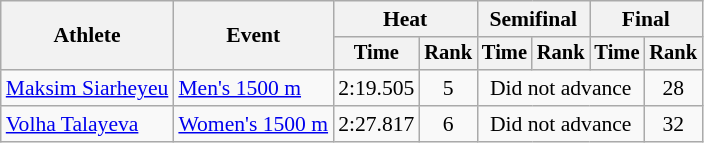<table class="wikitable" style="font-size:90%">
<tr>
<th rowspan=2>Athlete</th>
<th rowspan=2>Event</th>
<th colspan=2>Heat</th>
<th colspan=2>Semifinal</th>
<th colspan=2>Final</th>
</tr>
<tr style="font-size:95%">
<th>Time</th>
<th>Rank</th>
<th>Time</th>
<th>Rank</th>
<th>Time</th>
<th>Rank</th>
</tr>
<tr align=center>
<td align=left><a href='#'>Maksim Siarheyeu</a></td>
<td align=left><a href='#'>Men's 1500 m</a></td>
<td>2:19.505</td>
<td>5</td>
<td colspan=3>Did not advance</td>
<td>28</td>
</tr>
<tr align=center>
<td align=left><a href='#'>Volha Talayeva</a></td>
<td align=left><a href='#'>Women's 1500 m</a></td>
<td>2:27.817</td>
<td>6</td>
<td colspan=3>Did not advance</td>
<td>32</td>
</tr>
</table>
